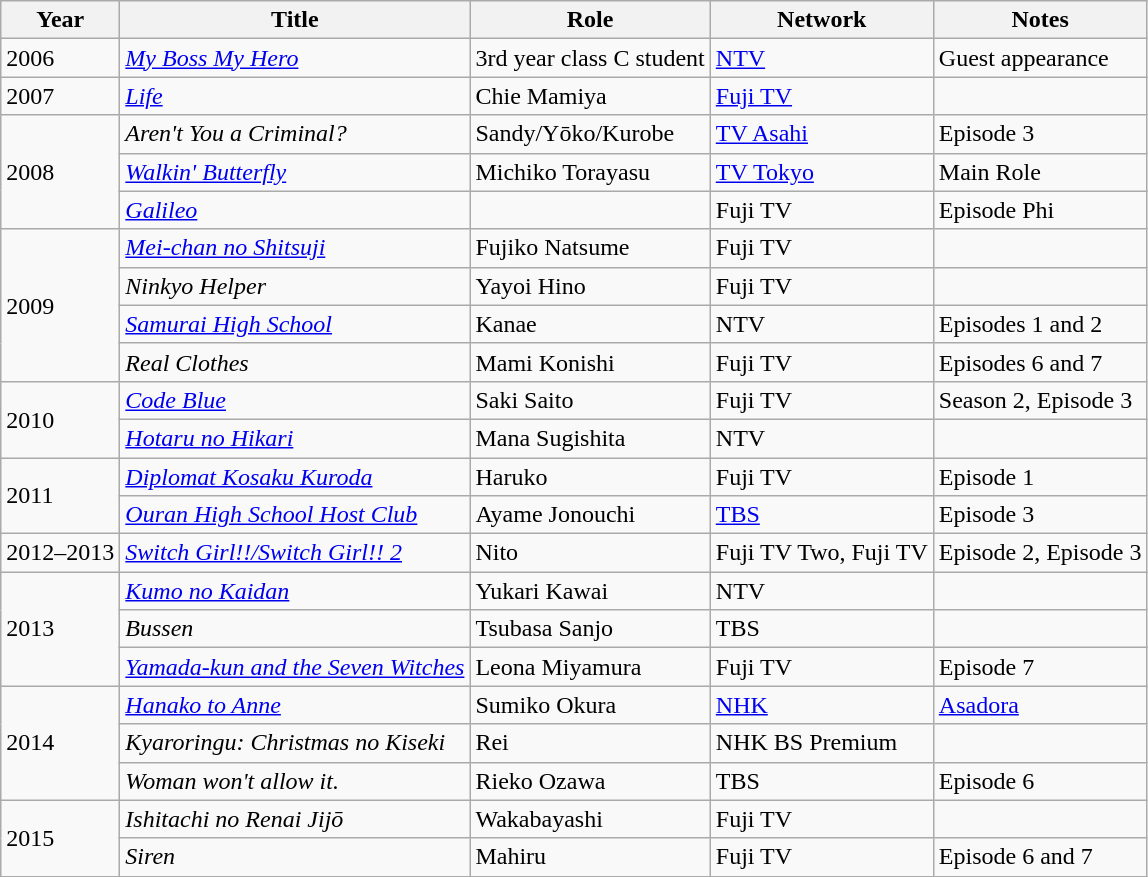<table class="wikitable plainrowheaders sortable">
<tr>
<th scope="col">Year</th>
<th scope="col">Title</th>
<th scope="col">Role</th>
<th scope="col">Network</th>
<th class="unsortable">Notes</th>
</tr>
<tr>
<td>2006</td>
<td><em><a href='#'>My Boss My Hero</a></em></td>
<td>3rd year class C student</td>
<td><a href='#'>NTV</a></td>
<td>Guest appearance</td>
</tr>
<tr>
<td>2007</td>
<td><em><a href='#'>Life</a></em></td>
<td>Chie Mamiya</td>
<td><a href='#'>Fuji TV</a></td>
<td></td>
</tr>
<tr>
<td rowspan="3">2008</td>
<td><em>Aren't You a Criminal?</em></td>
<td>Sandy/Yōko/Kurobe</td>
<td><a href='#'>TV Asahi</a></td>
<td>Episode 3</td>
</tr>
<tr>
<td><em><a href='#'>Walkin' Butterfly</a></em></td>
<td>Michiko Torayasu</td>
<td><a href='#'>TV Tokyo</a></td>
<td>Main Role</td>
</tr>
<tr>
<td><em><a href='#'>Galileo</a></em></td>
<td></td>
<td>Fuji TV</td>
<td>Episode Phi</td>
</tr>
<tr>
<td rowspan="4">2009</td>
<td><em><a href='#'>Mei-chan no Shitsuji</a></em></td>
<td>Fujiko Natsume</td>
<td>Fuji TV</td>
<td></td>
</tr>
<tr>
<td><em>Ninkyo Helper</em></td>
<td>Yayoi Hino</td>
<td>Fuji TV</td>
<td></td>
</tr>
<tr>
<td><em><a href='#'>Samurai High School</a></em></td>
<td>Kanae</td>
<td>NTV</td>
<td>Episodes 1 and 2</td>
</tr>
<tr>
<td><em>Real Clothes</em></td>
<td>Mami Konishi</td>
<td>Fuji TV</td>
<td>Episodes 6 and 7</td>
</tr>
<tr>
<td rowspan="2">2010</td>
<td><em><a href='#'>Code Blue</a></em></td>
<td>Saki Saito</td>
<td>Fuji TV</td>
<td>Season 2, Episode 3</td>
</tr>
<tr>
<td><em><a href='#'>Hotaru no Hikari</a></em></td>
<td>Mana Sugishita</td>
<td>NTV</td>
<td></td>
</tr>
<tr>
<td rowspan="2">2011</td>
<td><em><a href='#'>Diplomat Kosaku Kuroda</a></em></td>
<td>Haruko</td>
<td>Fuji TV</td>
<td>Episode 1</td>
</tr>
<tr>
<td><em><a href='#'>Ouran High School Host Club</a></em></td>
<td>Ayame Jonouchi</td>
<td><a href='#'>TBS</a></td>
<td>Episode 3</td>
</tr>
<tr>
<td>2012–2013</td>
<td><em><a href='#'>Switch Girl!!/Switch Girl!! 2</a></em></td>
<td>Nito</td>
<td>Fuji TV Two, Fuji TV</td>
<td>Episode 2, Episode 3</td>
</tr>
<tr>
<td rowspan="3">2013</td>
<td><em><a href='#'>Kumo no Kaidan</a></em></td>
<td>Yukari Kawai</td>
<td>NTV</td>
<td></td>
</tr>
<tr>
<td><em>Bussen</em></td>
<td>Tsubasa Sanjo</td>
<td>TBS</td>
<td></td>
</tr>
<tr>
<td><em><a href='#'>Yamada-kun and the Seven Witches</a></em></td>
<td>Leona Miyamura</td>
<td>Fuji TV</td>
<td>Episode 7</td>
</tr>
<tr>
<td rowspan="3">2014</td>
<td><em><a href='#'>Hanako to Anne</a></em></td>
<td>Sumiko Okura</td>
<td><a href='#'>NHK</a></td>
<td><a href='#'>Asadora</a></td>
</tr>
<tr>
<td><em>Kyaroringu: Christmas no Kiseki</em></td>
<td>Rei</td>
<td>NHK BS Premium</td>
<td></td>
</tr>
<tr>
<td><em>Woman won't allow it.</em></td>
<td>Rieko Ozawa</td>
<td>TBS</td>
<td>Episode 6</td>
</tr>
<tr>
<td rowspan="2">2015</td>
<td><em>Ishitachi no Renai Jijō</em></td>
<td>Wakabayashi</td>
<td>Fuji TV</td>
<td></td>
</tr>
<tr>
<td><em>Siren</em></td>
<td>Mahiru</td>
<td>Fuji TV</td>
<td>Episode 6 and 7</td>
</tr>
</table>
